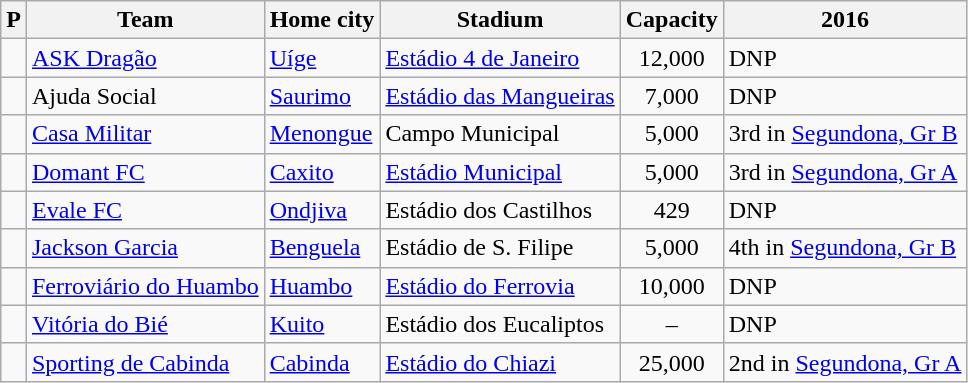<table class="wikitable sortable">
<tr>
<th>P</th>
<th>Team</th>
<th>Home city</th>
<th>Stadium</th>
<th>Capacity</th>
<th>2016</th>
</tr>
<tr>
<td></td>
<td><a href='#'>ASK Dragão</a></td>
<td><a href='#'>Uíge</a></td>
<td><a href='#'>Estádio 4 de Janeiro</a></td>
<td align="center">12,000</td>
<td data-sort-value="7">DNP</td>
</tr>
<tr>
<td></td>
<td>Ajuda Social</td>
<td><a href='#'>Saurimo</a></td>
<td><a href='#'>Estádio das Mangueiras</a></td>
<td align="center">7,000</td>
<td data-sort-value="7">DNP</td>
</tr>
<tr>
<td></td>
<td><a href='#'>Casa Militar</a></td>
<td><a href='#'>Menongue</a></td>
<td>Campo Municipal</td>
<td align="center">5,000</td>
<td data-sort-value="4">3rd in <a href='#'>Segundona, Gr B</a></td>
</tr>
<tr>
<td></td>
<td><a href='#'>Domant FC</a></td>
<td><a href='#'>Caxito</a></td>
<td><a href='#'>Estádio Municipal</a></td>
<td align="center">5,000</td>
<td data-sort-value="4">3rd in <a href='#'>Segundona, Gr A</a></td>
</tr>
<tr>
<td></td>
<td><a href='#'>Evale FC</a></td>
<td><a href='#'>Ondjiva</a></td>
<td>Estádio dos Castilhos</td>
<td align="center">429</td>
<td data-sort-value="7">DNP</td>
</tr>
<tr>
<td></td>
<td><a href='#'>Jackson Garcia</a></td>
<td><a href='#'>Benguela</a></td>
<td>Estádio de S. Filipe</td>
<td align="center">5,000</td>
<td data-sort-value="5">4th in <a href='#'>Segundona, Gr B</a></td>
</tr>
<tr>
<td></td>
<td><a href='#'>Ferroviário do Huambo</a></td>
<td><a href='#'>Huambo</a></td>
<td><a href='#'>Estádio do Ferrovia</a></td>
<td align="center">10,000</td>
<td data-sort-value="7">DNP</td>
</tr>
<tr>
<td></td>
<td><a href='#'>Vitória do Bié</a></td>
<td><a href='#'>Kuito</a></td>
<td>Estádio dos Eucaliptos</td>
<td align="center">–</td>
<td data-sort-value="7">DNP</td>
</tr>
<tr>
<td></td>
<td><a href='#'>Sporting de Cabinda</a></td>
<td><a href='#'>Cabinda</a></td>
<td><a href='#'>Estádio do Chiazi</a></td>
<td align="center">25,000</td>
<td data-sort-value="3">2nd in <a href='#'>Segundona, Gr A</a></td>
</tr>
</table>
